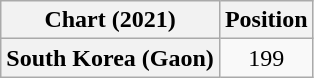<table class="wikitable plainrowheaders" style="text-align:center">
<tr>
<th scope="col">Chart (2021)</th>
<th scope="col">Position</th>
</tr>
<tr>
<th scope="row">South Korea (Gaon)</th>
<td>199</td>
</tr>
</table>
